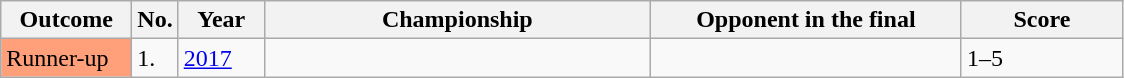<table class="sortable wikitable">
<tr>
<th width="80">Outcome</th>
<th width="20">No.</th>
<th width="50">Year</th>
<th width="250">Championship</th>
<th width="200">Opponent in the final</th>
<th width="100">Score</th>
</tr>
<tr>
<td style="background:#ffa07a;">Runner-up</td>
<td>1.</td>
<td><a href='#'>2017</a></td>
<td></td>
<td> </td>
<td>1–5</td>
</tr>
</table>
